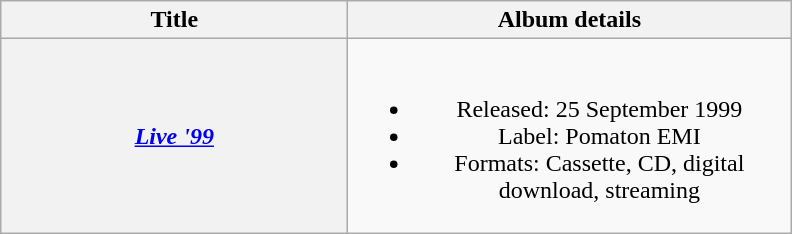<table class="wikitable plainrowheaders" style="text-align:center;">
<tr>
<th scope="col" style="width:14em;">Title</th>
<th scope="col" style="width:18em;">Album details</th>
</tr>
<tr>
<th scope="row"><em><a href='#'>Live '99</a></em></th>
<td><br><ul><li>Released: 25 September 1999</li><li>Label: Pomaton EMI</li><li>Formats: Cassette, CD, digital download, streaming</li></ul></td>
</tr>
</table>
